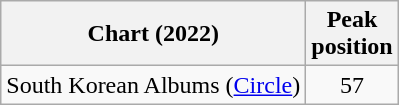<table class="wikitable">
<tr>
<th>Chart (2022)</th>
<th>Peak<br>position</th>
</tr>
<tr>
<td>South Korean Albums (<a href='#'>Circle</a>)</td>
<td align="center">57</td>
</tr>
</table>
